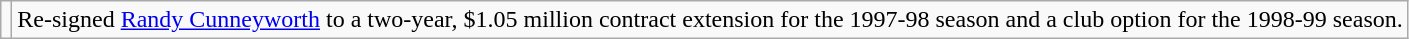<table class="wikitable">
<tr>
<td></td>
<td>Re-signed <a href='#'>Randy Cunneyworth</a> to a two-year, $1.05 million contract extension for the 1997-98 season and a club option for the 1998-99 season.</td>
</tr>
</table>
